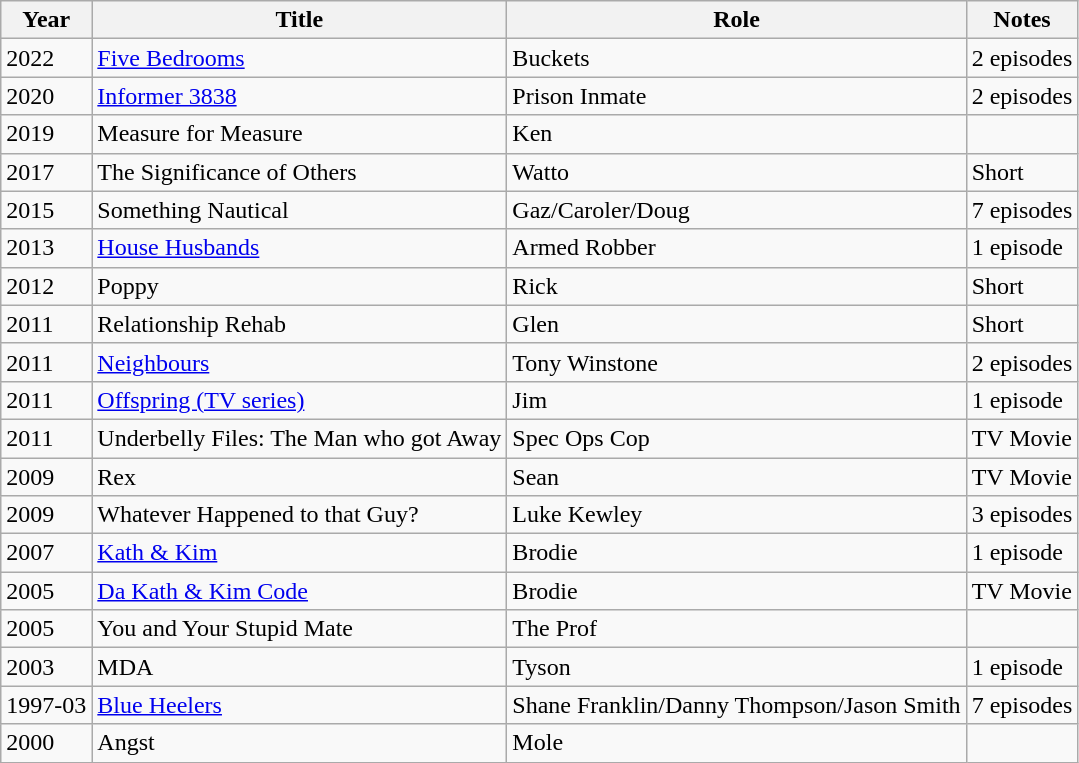<table class="wikitable">
<tr>
<th>Year</th>
<th>Title</th>
<th>Role</th>
<th>Notes</th>
</tr>
<tr>
<td>2022</td>
<td><a href='#'>Five Bedrooms</a></td>
<td>Buckets</td>
<td>2 episodes</td>
</tr>
<tr>
<td>2020</td>
<td><a href='#'>Informer 3838</a></td>
<td>Prison Inmate</td>
<td>2 episodes</td>
</tr>
<tr>
<td>2019</td>
<td>Measure for Measure</td>
<td>Ken</td>
<td></td>
</tr>
<tr>
<td>2017</td>
<td>The Significance of Others</td>
<td>Watto</td>
<td>Short</td>
</tr>
<tr>
<td>2015</td>
<td>Something Nautical</td>
<td>Gaz/Caroler/Doug</td>
<td>7 episodes</td>
</tr>
<tr>
<td>2013</td>
<td><a href='#'>House Husbands</a></td>
<td>Armed Robber</td>
<td>1 episode</td>
</tr>
<tr>
<td>2012</td>
<td>Poppy</td>
<td>Rick</td>
<td>Short</td>
</tr>
<tr>
<td>2011</td>
<td>Relationship Rehab</td>
<td>Glen</td>
<td>Short</td>
</tr>
<tr>
<td>2011</td>
<td><a href='#'>Neighbours</a></td>
<td>Tony Winstone</td>
<td>2 episodes</td>
</tr>
<tr>
<td>2011</td>
<td><a href='#'>Offspring (TV series)</a></td>
<td>Jim</td>
<td>1 episode</td>
</tr>
<tr>
<td>2011</td>
<td>Underbelly Files: The Man who got Away</td>
<td>Spec Ops Cop</td>
<td>TV Movie</td>
</tr>
<tr>
<td>2009</td>
<td>Rex</td>
<td>Sean</td>
<td>TV Movie</td>
</tr>
<tr>
<td>2009</td>
<td>Whatever Happened to that Guy?</td>
<td>Luke Kewley</td>
<td>3 episodes</td>
</tr>
<tr>
<td>2007</td>
<td><a href='#'>Kath & Kim</a></td>
<td>Brodie</td>
<td>1 episode</td>
</tr>
<tr>
<td>2005</td>
<td><a href='#'>Da Kath & Kim Code</a></td>
<td>Brodie</td>
<td>TV Movie</td>
</tr>
<tr>
<td>2005</td>
<td>You and Your Stupid Mate</td>
<td>The Prof</td>
<td></td>
</tr>
<tr>
<td>2003</td>
<td>MDA</td>
<td>Tyson</td>
<td>1 episode</td>
</tr>
<tr>
<td>1997-03</td>
<td><a href='#'>Blue Heelers</a></td>
<td>Shane Franklin/Danny Thompson/Jason Smith</td>
<td>7 episodes</td>
</tr>
<tr>
<td>2000</td>
<td>Angst</td>
<td>Mole</td>
<td></td>
</tr>
</table>
